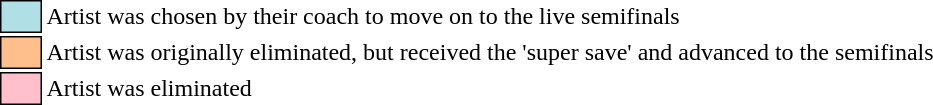<table class="toccolours" style="font-size: 100%; white-space: nowrap">
<tr>
<td style="background:#B0E0E6; border:1px solid black">      </td>
<td>Artist was chosen by their coach to move on to the live semifinals</td>
</tr>
<tr>
<td style="background:#FFBF8C; border:1px solid black">     </td>
<td>Artist was originally eliminated, but received the 'super save' and advanced to the semifinals</td>
</tr>
<tr>
<td style="background: pink; border:1px solid black">      </td>
<td>Artist was eliminated</td>
</tr>
</table>
